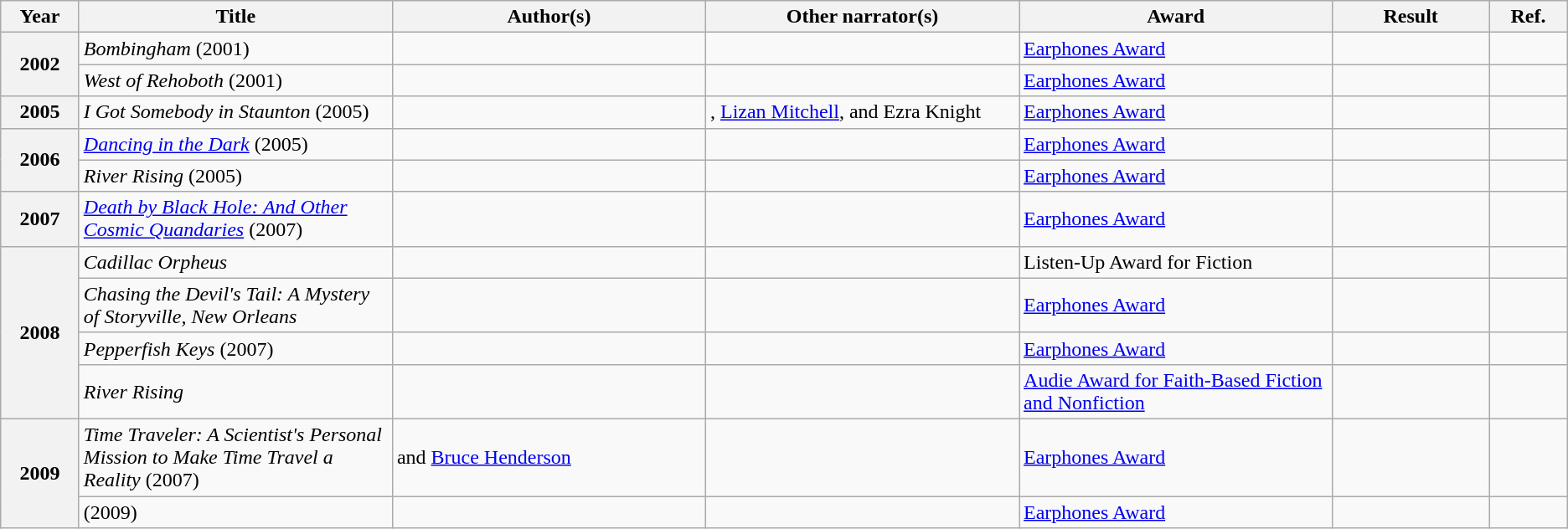<table class="wikitable sortable mw-collapsible” style="width:100%”>
<tr>
<th scope="col" width="5%">Year</th>
<th scope="col" width="20%">Title</th>
<th scope="col" width="20%">Author(s)</th>
<th scope="col" width="20%">Other narrator(s)</th>
<th scope="col" width="20%">Award</th>
<th scope="col" width="10%">Result</th>
<th scope="col" width="5%">Ref.</th>
</tr>
<tr>
<th rowspan="2">2002</th>
<td><em>Bombingham</em> (2001)</td>
<td></td>
<td></td>
<td><a href='#'>Earphones Award</a></td>
<td></td>
<td></td>
</tr>
<tr>
<td><em>West of Rehoboth</em> (2001)</td>
<td></td>
<td></td>
<td><a href='#'>Earphones Award</a></td>
<td></td>
<td></td>
</tr>
<tr>
<th>2005</th>
<td><em>I Got Somebody in Staunton</em> (2005)</td>
<td></td>
<td>, <a href='#'>Lizan Mitchell</a>, and Ezra Knight</td>
<td><a href='#'>Earphones Award</a></td>
<td></td>
<td></td>
</tr>
<tr>
<th rowspan="2">2006</th>
<td><em><a href='#'>Dancing in the Dark</a></em> (2005)</td>
<td></td>
<td></td>
<td><a href='#'>Earphones Award</a></td>
<td></td>
<td></td>
</tr>
<tr>
<td><em>River Rising</em> (2005)</td>
<td></td>
<td></td>
<td><a href='#'>Earphones Award</a></td>
<td></td>
<td></td>
</tr>
<tr>
<th>2007</th>
<td><em><a href='#'>Death by Black Hole: And Other Cosmic Quandaries</a></em> (2007)</td>
<td></td>
<td></td>
<td><a href='#'>Earphones Award</a></td>
<td></td>
<td></td>
</tr>
<tr>
<th rowspan="4">2008</th>
<td><em>Cadillac Orpheus</em></td>
<td></td>
<td></td>
<td>Listen-Up Award for Fiction</td>
<td></td>
<td></td>
</tr>
<tr>
<td><em>Chasing the Devil's Tail: A Mystery of Storyville, New Orleans</em></td>
<td></td>
<td></td>
<td><a href='#'>Earphones Award</a></td>
<td></td>
<td></td>
</tr>
<tr>
<td><em>Pepperfish Keys</em> (2007)</td>
<td></td>
<td></td>
<td><a href='#'>Earphones Award</a></td>
<td></td>
<td></td>
</tr>
<tr>
<td><em>River Rising</em></td>
<td></td>
<td></td>
<td><a href='#'>Audie Award for Faith-Based Fiction and Nonfiction</a></td>
<td></td>
<td></td>
</tr>
<tr>
<th rowspan="2">2009</th>
<td><em>Time Traveler: A Scientist's Personal Mission to Make Time Travel a Reality</em> (2007)</td>
<td> and <a href='#'>Bruce Henderson</a></td>
<td></td>
<td><a href='#'>Earphones Award</a></td>
<td></td>
<td></td>
</tr>
<tr>
<td><em></em> (2009)</td>
<td></td>
<td></td>
<td><a href='#'>Earphones Award</a></td>
<td></td>
<td></td>
</tr>
</table>
